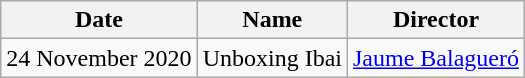<table class="wikitable">
<tr>
<th>Date</th>
<th>Name</th>
<th>Director</th>
</tr>
<tr>
<td>24 November 2020</td>
<td>Unboxing Ibai</td>
<td><a href='#'>Jaume Balagueró</a></td>
</tr>
</table>
